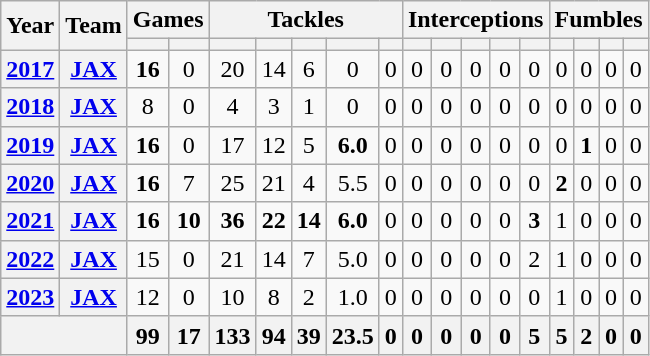<table class="wikitable" style="text-align: center;">
<tr>
<th rowspan="2">Year</th>
<th rowspan="2">Team</th>
<th colspan="2">Games</th>
<th colspan="5">Tackles</th>
<th colspan="5">Interceptions</th>
<th colspan="4">Fumbles</th>
</tr>
<tr>
<th></th>
<th></th>
<th></th>
<th></th>
<th></th>
<th></th>
<th></th>
<th></th>
<th></th>
<th></th>
<th></th>
<th></th>
<th></th>
<th></th>
<th></th>
<th></th>
</tr>
<tr>
<th><a href='#'>2017</a></th>
<th><a href='#'>JAX</a></th>
<td><strong>16</strong></td>
<td>0</td>
<td>20</td>
<td>14</td>
<td>6</td>
<td>0</td>
<td>0</td>
<td>0</td>
<td>0</td>
<td>0</td>
<td>0</td>
<td>0</td>
<td>0</td>
<td>0</td>
<td>0</td>
<td>0</td>
</tr>
<tr>
<th><a href='#'>2018</a></th>
<th><a href='#'>JAX</a></th>
<td>8</td>
<td>0</td>
<td>4</td>
<td>3</td>
<td>1</td>
<td>0</td>
<td>0</td>
<td>0</td>
<td>0</td>
<td>0</td>
<td>0</td>
<td>0</td>
<td>0</td>
<td>0</td>
<td>0</td>
<td>0</td>
</tr>
<tr>
<th><a href='#'>2019</a></th>
<th><a href='#'>JAX</a></th>
<td><strong>16</strong></td>
<td>0</td>
<td>17</td>
<td>12</td>
<td>5</td>
<td><strong>6.0</strong></td>
<td>0</td>
<td>0</td>
<td>0</td>
<td>0</td>
<td>0</td>
<td>0</td>
<td>0</td>
<td><strong>1</strong></td>
<td>0</td>
<td>0</td>
</tr>
<tr>
<th><a href='#'>2020</a></th>
<th><a href='#'>JAX</a></th>
<td><strong>16</strong></td>
<td>7</td>
<td>25</td>
<td>21</td>
<td>4</td>
<td>5.5</td>
<td>0</td>
<td>0</td>
<td>0</td>
<td>0</td>
<td>0</td>
<td>0</td>
<td><strong>2</strong></td>
<td>0</td>
<td>0</td>
<td>0</td>
</tr>
<tr>
<th><a href='#'>2021</a></th>
<th><a href='#'>JAX</a></th>
<td><strong>16</strong></td>
<td><strong>10</strong></td>
<td><strong>36</strong></td>
<td><strong>22</strong></td>
<td><strong>14</strong></td>
<td><strong>6.0</strong></td>
<td>0</td>
<td>0</td>
<td>0</td>
<td>0</td>
<td>0</td>
<td><strong>3</strong></td>
<td>1</td>
<td>0</td>
<td>0</td>
<td>0</td>
</tr>
<tr>
<th><a href='#'>2022</a></th>
<th><a href='#'>JAX</a></th>
<td>15</td>
<td>0</td>
<td>21</td>
<td>14</td>
<td>7</td>
<td>5.0</td>
<td>0</td>
<td>0</td>
<td>0</td>
<td>0</td>
<td>0</td>
<td>2</td>
<td>1</td>
<td>0</td>
<td>0</td>
<td>0</td>
</tr>
<tr>
<th><a href='#'>2023</a></th>
<th><a href='#'>JAX</a></th>
<td>12</td>
<td>0</td>
<td>10</td>
<td>8</td>
<td>2</td>
<td>1.0</td>
<td>0</td>
<td>0</td>
<td>0</td>
<td>0</td>
<td>0</td>
<td>0</td>
<td>1</td>
<td>0</td>
<td>0</td>
<td>0</td>
</tr>
<tr>
<th colspan="2"></th>
<th>99</th>
<th>17</th>
<th>133</th>
<th>94</th>
<th>39</th>
<th>23.5</th>
<th>0</th>
<th>0</th>
<th>0</th>
<th>0</th>
<th>0</th>
<th>5</th>
<th>5</th>
<th>2</th>
<th>0</th>
<th>0</th>
</tr>
</table>
